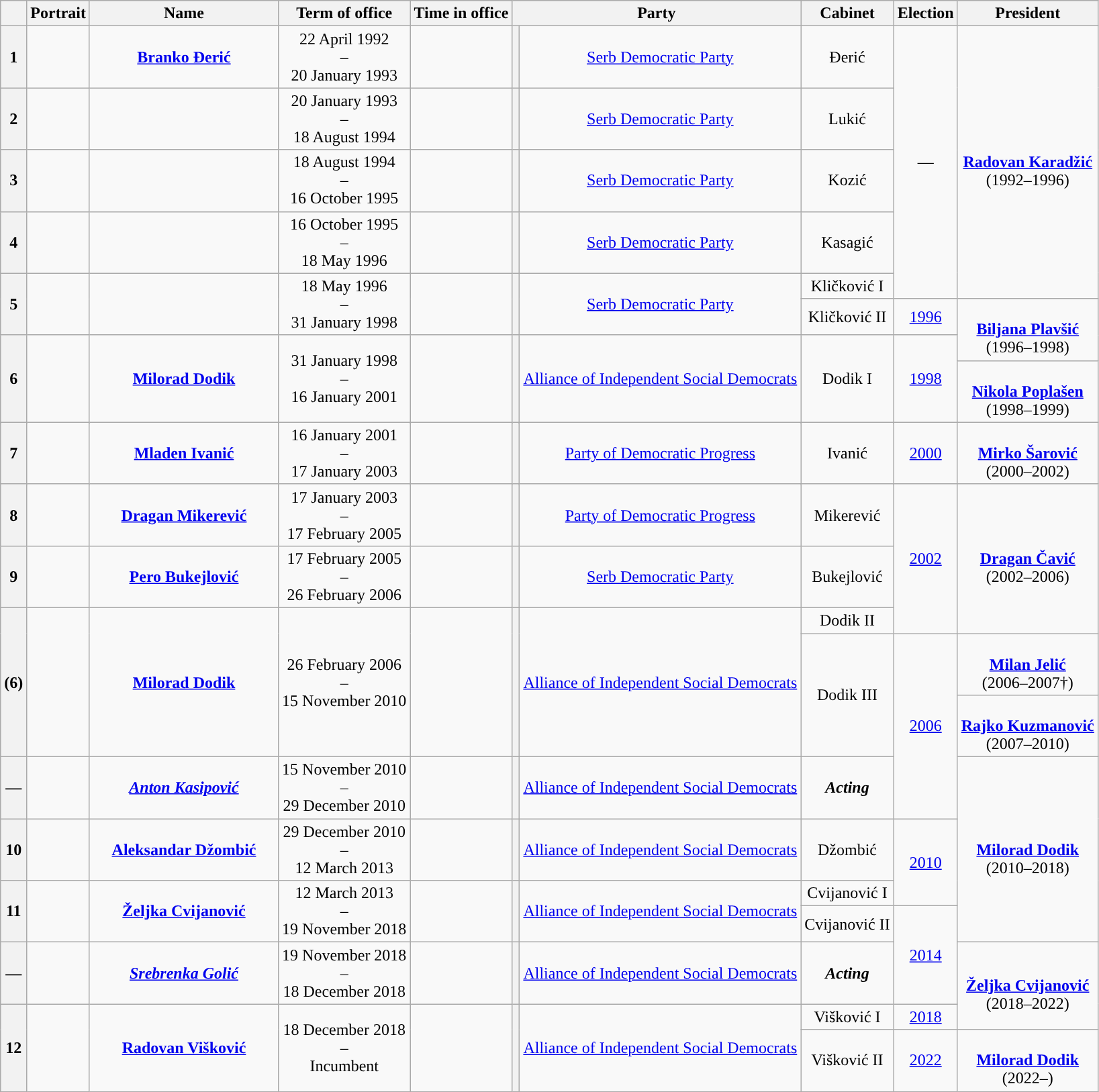<table class="wikitable" style="text-align:center;">
<tr>
<th></th>
<th>Portrait</th>
<th width=180px>Name<br></th>
<th>Term of office</th>
<th>Time in office</th>
<th colspan=2>Party</th>
<th>Cabinet</th>
<th>Election</th>
<th>President</th>
</tr>
<tr>
<th>1</th>
<td></td>
<td><strong><a href='#'>Branko Đerić</a></strong><br></td>
<td>22 April 1992<br>–<br>20 January 1993</td>
<td></td>
<th style="background:"></th>
<td><a href='#'>Serb Democratic Party</a></td>
<td>Đerić</td>
<td rowspan=5>—</td>
<td rowspan=5><br><strong><a href='#'>Radovan Karadžić</a></strong><br>(1992–1996)</td>
</tr>
<tr>
<th>2</th>
<td></td>
<td><strong></strong><br></td>
<td>20 January 1993<br>–<br>18 August 1994</td>
<td></td>
<th style="background:"></th>
<td><a href='#'>Serb Democratic Party</a></td>
<td>Lukić</td>
</tr>
<tr>
<th>3</th>
<td></td>
<td><strong></strong><br></td>
<td>18 August 1994<br>–<br>16 October 1995</td>
<td></td>
<th style="background:"></th>
<td><a href='#'>Serb Democratic Party</a></td>
<td>Kozić</td>
</tr>
<tr>
<th>4</th>
<td></td>
<td><strong></strong><br></td>
<td>16 October 1995<br>–<br>18 May 1996</td>
<td></td>
<th style="background:"></th>
<td><a href='#'>Serb Democratic Party</a></td>
<td>Kasagić</td>
</tr>
<tr>
<th rowspan=2>5</th>
<td rowspan=2></td>
<td rowspan=2><strong></strong><br></td>
<td rowspan=2>18 May 1996<br>–<br>31 January 1998</td>
<td rowspan=2></td>
<th rowspan=2 style="background:"></th>
<td rowspan=2><a href='#'>Serb Democratic Party</a></td>
<td>Kličković I</td>
</tr>
<tr>
<td>Kličković II</td>
<td><a href='#'>1996</a></td>
<td rowspan=2><br><strong><a href='#'>Biljana Plavšić</a></strong><br>(1996–1998)</td>
</tr>
<tr>
<th rowspan=3>6</th>
<td rowspan=3></td>
<td rowspan=3><strong><a href='#'>Milorad Dodik</a></strong><br></td>
<td rowspan=3>31 January 1998<br>–<br>16 January 2001</td>
<td rowspan=3></td>
<th rowspan=3 style="background:"></th>
<td rowspan=3><a href='#'>Alliance of Independent Social Democrats</a></td>
<td rowspan=3>Dodik I</td>
<td rowspan=3><a href='#'>1998</a></td>
</tr>
<tr>
<td><br><strong><a href='#'>Nikola Poplašen</a></strong><br>(1998–1999)</td>
</tr>
<tr>
<td rowspan=2><br><strong><a href='#'>Mirko Šarović</a></strong><br>(2000–2002)</td>
</tr>
<tr>
<th rowspan=2>7</th>
<td rowspan=2></td>
<td rowspan=2><strong><a href='#'>Mladen Ivanić</a></strong><br></td>
<td rowspan=2>16 January 2001<br>–<br>17 January 2003</td>
<td rowspan=2></td>
<th rowspan=2 style="background:"></th>
<td rowspan=2><a href='#'>Party of Democratic Progress</a></td>
<td rowspan=2>Ivanić</td>
<td rowspan=2><a href='#'>2000</a></td>
</tr>
<tr>
<td rowspan=4><br><strong><a href='#'>Dragan Čavić</a></strong><br>(2002–2006)</td>
</tr>
<tr>
<th>8</th>
<td></td>
<td><strong><a href='#'>Dragan Mikerević</a></strong><br></td>
<td>17 January 2003<br>–<br>17 February 2005</td>
<td></td>
<th style="background:"></th>
<td><a href='#'>Party of Democratic Progress</a></td>
<td>Mikerević</td>
<td rowspan=3><a href='#'>2002</a></td>
</tr>
<tr>
<th>9</th>
<td></td>
<td><strong><a href='#'>Pero Bukejlović</a></strong><br></td>
<td>17 February 2005<br>–<br>26 February 2006</td>
<td></td>
<th style="background: "></th>
<td><a href='#'>Serb Democratic Party</a></td>
<td>Bukejlović</td>
</tr>
<tr>
<th rowspan=3>(6)</th>
<td rowspan=3></td>
<td rowspan=3><strong><a href='#'>Milorad Dodik</a></strong><br></td>
<td rowspan=3>26 February 2006<br>–<br>15 November 2010</td>
<td rowspan=3></td>
<th rowspan=3 style="background:"></th>
<td rowspan=3><a href='#'>Alliance of Independent Social Democrats</a></td>
<td>Dodik II</td>
</tr>
<tr>
<td rowspan=2>Dodik III</td>
<td rowspan=3><a href='#'>2006</a></td>
<td><br><strong><a href='#'>Milan Jelić</a></strong><br>(2006–2007†)</td>
</tr>
<tr>
<td><br><strong><a href='#'>Rajko Kuzmanović</a></strong><br>(2007–2010)</td>
</tr>
<tr>
<th>—</th>
<td></td>
<td><strong><em><a href='#'>Anton Kasipović</a></em></strong><br></td>
<td>15 November 2010<br>–<br>29 December 2010</td>
<td></td>
<th style="background:"></th>
<td><a href='#'>Alliance of Independent Social Democrats</a></td>
<td><strong><em>Acting</em></strong></td>
<td rowspan=4><br><strong><a href='#'>Milorad Dodik</a></strong><br>(2010–2018)</td>
</tr>
<tr>
<th>10</th>
<td></td>
<td><strong><a href='#'>Aleksandar Džombić</a></strong><br></td>
<td>29 December 2010<br>–<br>12 March 2013</td>
<td></td>
<th style="background:"></th>
<td><a href='#'>Alliance of Independent Social Democrats</a></td>
<td>Džombić</td>
<td rowspan=2><a href='#'>2010</a></td>
</tr>
<tr>
<th rowspan=2>11</th>
<td rowspan=2></td>
<td rowspan=2><strong><a href='#'>Željka Cvijanović</a></strong><br></td>
<td rowspan=2>12 March 2013<br>–<br>19 November 2018</td>
<td rowspan=2></td>
<th rowspan=2 style="background:"></th>
<td rowspan=2><a href='#'>Alliance of Independent Social Democrats</a></td>
<td>Cvijanović I</td>
</tr>
<tr>
<td>Cvijanović II</td>
<td rowspan=2><a href='#'>2014</a></td>
</tr>
<tr>
<th>—</th>
<td></td>
<td><strong><em><a href='#'>Srebrenka Golić</a></em></strong><br></td>
<td>19 November 2018<br>–<br>18 December 2018</td>
<td></td>
<th style="background:"></th>
<td><a href='#'>Alliance of Independent Social Democrats</a></td>
<td><strong><em>Acting</em></strong></td>
<td rowspan=2><br><strong><a href='#'>Željka Cvijanović</a></strong><br>(2018–2022)</td>
</tr>
<tr>
<th rowspan=2>12</th>
<td rowspan=2></td>
<td rowspan=2><strong><a href='#'>Radovan Višković</a></strong><br></td>
<td rowspan=2>18 December 2018<br>–<br>Incumbent</td>
<td rowspan=2></td>
<th rowspan=2 style="background:"></th>
<td rowspan=2><a href='#'>Alliance of Independent Social Democrats</a></td>
<td>Višković I</td>
<td><a href='#'>2018</a></td>
</tr>
<tr>
<td>Višković II</td>
<td><a href='#'>2022</a></td>
<td><br><strong><a href='#'>Milorad Dodik</a></strong><br>(2022–)</td>
</tr>
</table>
